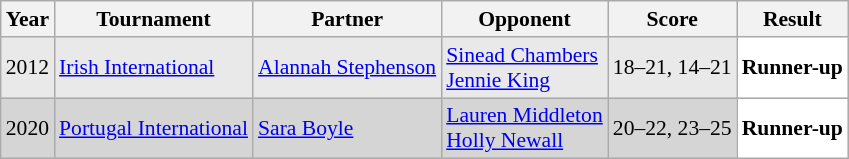<table class="sortable wikitable" style="font-size: 90%;">
<tr>
<th>Year</th>
<th>Tournament</th>
<th>Partner</th>
<th>Opponent</th>
<th>Score</th>
<th>Result</th>
</tr>
<tr style="background:#E9E9E9">
<td align="center">2012</td>
<td align="left"><a href='#'>Irish International</a></td>
<td align="left"> <a href='#'>Alannah Stephenson</a></td>
<td align="left"> <a href='#'>Sinead Chambers</a> <br>  <a href='#'>Jennie King</a></td>
<td align="left">18–21, 14–21</td>
<td style="text-align:left; background:white"> <strong>Runner-up</strong></td>
</tr>
<tr style="background:#D5D5D5">
<td align="center">2020</td>
<td align="left"><a href='#'>Portugal International</a></td>
<td align="left"> <a href='#'>Sara Boyle</a></td>
<td align="left"> <a href='#'>Lauren Middleton</a> <br>  <a href='#'>Holly Newall</a></td>
<td align="left">20–22, 23–25</td>
<td style="text-align:left; background:white"> <strong>Runner-up</strong></td>
</tr>
</table>
